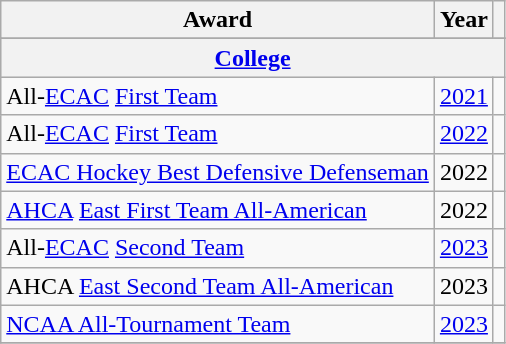<table class="wikitable">
<tr>
<th>Award</th>
<th>Year</th>
<th></th>
</tr>
<tr ALIGN="center" bgcolor="#e0e0e0">
</tr>
<tr ALIGN="center" bgcolor="#e0e0e0">
<th colspan="3"><a href='#'>College</a></th>
</tr>
<tr>
<td>All-<a href='#'>ECAC</a> <a href='#'>First Team</a></td>
<td><a href='#'>2021</a></td>
<td></td>
</tr>
<tr>
<td>All-<a href='#'>ECAC</a> <a href='#'>First Team</a></td>
<td><a href='#'>2022</a></td>
<td></td>
</tr>
<tr>
<td><a href='#'>ECAC Hockey Best Defensive Defenseman</a></td>
<td>2022</td>
<td></td>
</tr>
<tr>
<td><a href='#'>AHCA</a> <a href='#'>East First Team All-American</a></td>
<td>2022</td>
<td></td>
</tr>
<tr>
<td>All-<a href='#'>ECAC</a> <a href='#'>Second Team</a></td>
<td><a href='#'>2023</a></td>
<td></td>
</tr>
<tr>
<td>AHCA <a href='#'>East Second Team All-American</a></td>
<td>2023</td>
<td></td>
</tr>
<tr>
<td><a href='#'>NCAA All-Tournament Team</a></td>
<td><a href='#'>2023</a></td>
<td></td>
</tr>
<tr>
</tr>
</table>
